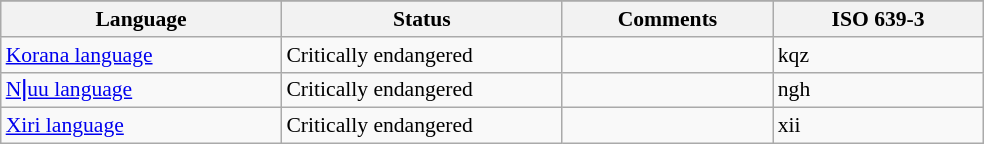<table class="wikitable" style="margin:auto; font-size:90%;">
<tr>
</tr>
<tr>
<th style="width:20%;">Language</th>
<th style="width:20%;">Status</th>
<th style="width:15%;">Comments</th>
<th style="width:15%;">ISO 639-3</th>
</tr>
<tr>
<td><a href='#'>Korana language</a></td>
<td>Critically endangered</td>
<td> </td>
<td>kqz</td>
</tr>
<tr>
<td><a href='#'>Nǀuu language</a></td>
<td>Critically endangered</td>
<td> </td>
<td>ngh</td>
</tr>
<tr>
<td><a href='#'>Xiri language</a></td>
<td>Critically endangered</td>
<td> </td>
<td>xii</td>
</tr>
</table>
